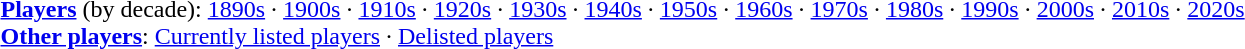<table id="toc" class="toc" summary="Contents">
<tr>
<td><br><strong><a href='#'>Players</a></strong> (by decade): <a href='#'>1890s</a> · <a href='#'>1900s</a> · <a href='#'>1910s</a> · <a href='#'>1920s</a> · <a href='#'>1930s</a> · <a href='#'>1940s</a> · <a href='#'>1950s</a> · <a href='#'>1960s</a> · <a href='#'>1970s</a> · <a href='#'>1980s</a> · <a href='#'>1990s</a> · <a href='#'>2000s</a> · <a href='#'>2010s</a> · <a href='#'>2020s</a><strong><br><a href='#'>Other players</a></strong>: <a href='#'>Currently listed players</a> · <a href='#'>Delisted players</a> </td>
</tr>
</table>
